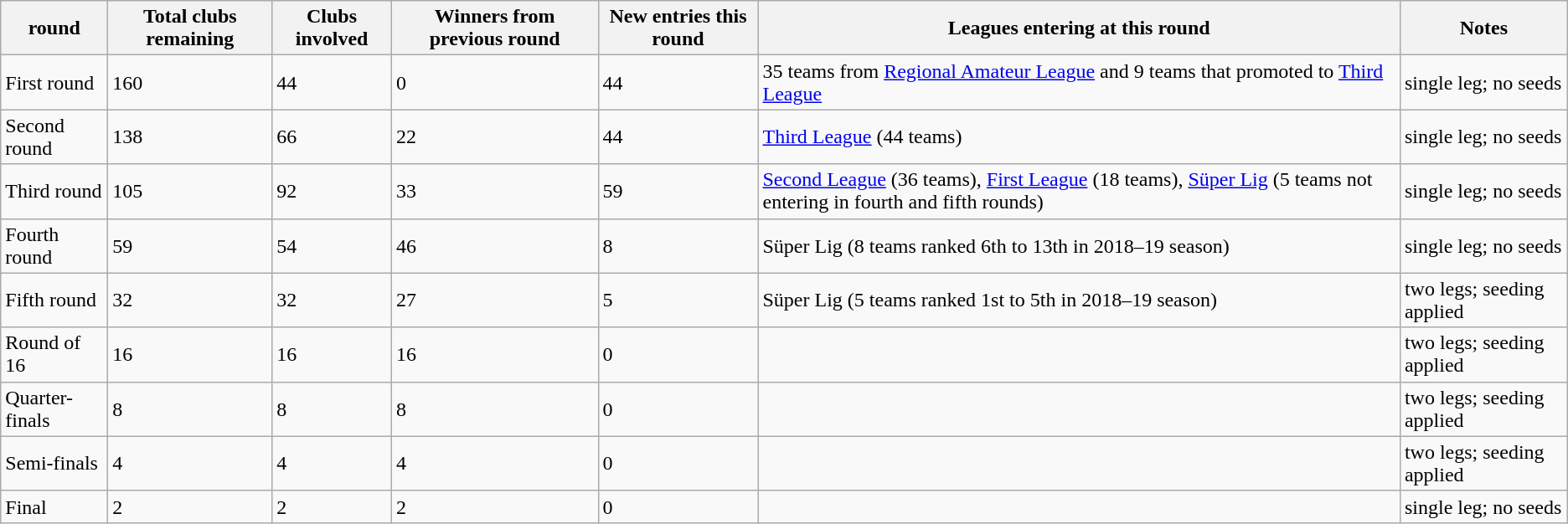<table class="wikitable">
<tr>
<th>round</th>
<th>Total clubs remaining</th>
<th>Clubs involved</th>
<th>Winners from previous round</th>
<th>New entries this round</th>
<th>Leagues entering at this round</th>
<th>Notes</th>
</tr>
<tr>
<td>First round</td>
<td>160</td>
<td>44</td>
<td>0</td>
<td>44</td>
<td>35 teams from <a href='#'>Regional Amateur League</a> and 9 teams that promoted to <a href='#'>Third League</a></td>
<td>single leg; no seeds</td>
</tr>
<tr>
<td>Second round</td>
<td>138</td>
<td>66</td>
<td>22</td>
<td>44</td>
<td><a href='#'>Third League</a> (44 teams)</td>
<td>single leg; no seeds</td>
</tr>
<tr>
<td>Third round</td>
<td>105</td>
<td>92</td>
<td>33</td>
<td>59</td>
<td><a href='#'>Second League</a> (36 teams), <a href='#'>First League</a> (18 teams), <a href='#'>Süper Lig</a> (5 teams not entering in fourth and fifth rounds)</td>
<td>single leg; no seeds</td>
</tr>
<tr>
<td>Fourth round</td>
<td>59</td>
<td>54</td>
<td>46</td>
<td>8</td>
<td>Süper Lig (8 teams ranked 6th to 13th in 2018–19 season)</td>
<td>single leg; no seeds</td>
</tr>
<tr>
<td>Fifth round</td>
<td>32</td>
<td>32</td>
<td>27</td>
<td>5</td>
<td>Süper Lig (5 teams ranked 1st to 5th in 2018–19 season)</td>
<td>two legs; seeding applied</td>
</tr>
<tr>
<td>Round of 16</td>
<td>16</td>
<td>16</td>
<td>16</td>
<td>0</td>
<td></td>
<td>two legs; seeding applied</td>
</tr>
<tr>
<td>Quarter-finals</td>
<td>8</td>
<td>8</td>
<td>8</td>
<td>0</td>
<td></td>
<td>two legs; seeding applied</td>
</tr>
<tr>
<td>Semi-finals</td>
<td>4</td>
<td>4</td>
<td>4</td>
<td>0</td>
<td></td>
<td>two legs; seeding applied</td>
</tr>
<tr>
<td>Final</td>
<td>2</td>
<td>2</td>
<td>2</td>
<td>0</td>
<td></td>
<td>single leg; no seeds</td>
</tr>
</table>
